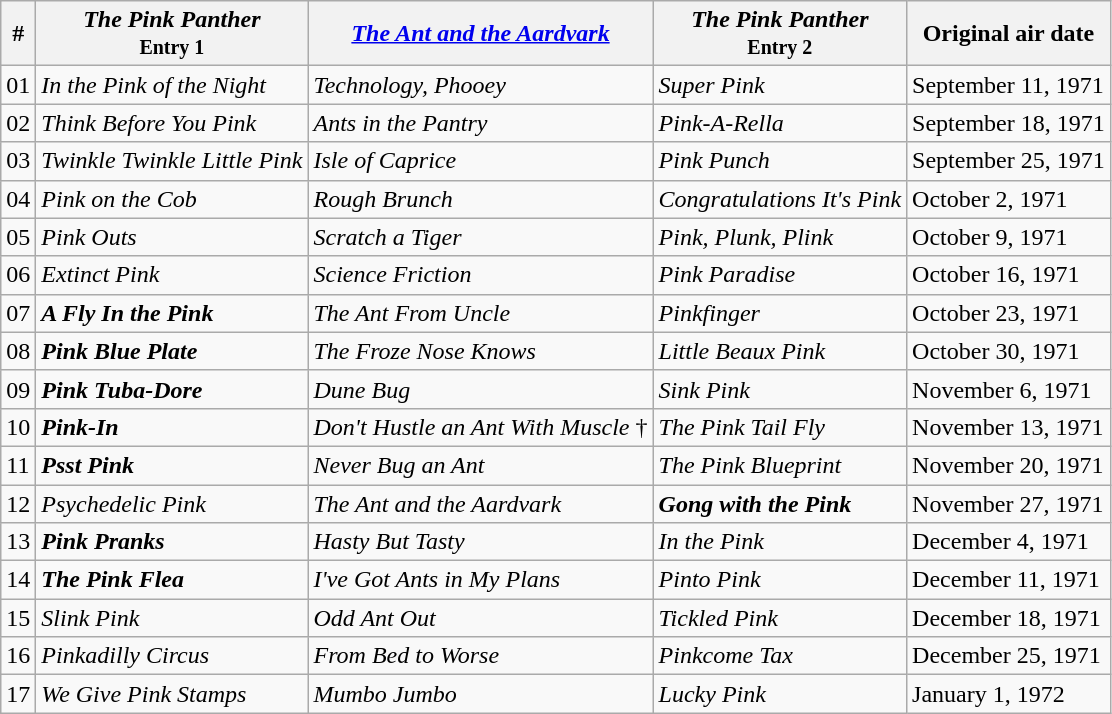<table class="wikitable">
<tr>
<th>#</th>
<th><em>The Pink Panther</em><br><small>Entry 1</small></th>
<th><em><a href='#'>The Ant and the Aardvark</a></em></th>
<th><em>The Pink Panther</em><br><small>Entry 2</small></th>
<th>Original air date</th>
</tr>
<tr>
<td>01</td>
<td><em>In the Pink of the Night</em></td>
<td><em>Technology, Phooey</em></td>
<td><em>Super Pink</em></td>
<td>September 11, 1971</td>
</tr>
<tr>
<td>02</td>
<td><em>Think Before You Pink</em></td>
<td><em>Ants in the Pantry</em></td>
<td><em>Pink-A-Rella</em></td>
<td>September 18, 1971</td>
</tr>
<tr>
<td>03</td>
<td><em>Twinkle Twinkle Little Pink</em></td>
<td><em>Isle of Caprice</em></td>
<td><em>Pink Punch</em></td>
<td>September 25, 1971</td>
</tr>
<tr>
<td>04</td>
<td><em>Pink on the Cob</em></td>
<td><em>Rough Brunch</em></td>
<td><em>Congratulations It's Pink</em></td>
<td>October 2, 1971</td>
</tr>
<tr>
<td>05</td>
<td><em>Pink Outs</em></td>
<td><em>Scratch a Tiger</em></td>
<td><em>Pink, Plunk, Plink</em></td>
<td>October 9, 1971</td>
</tr>
<tr>
<td>06</td>
<td><em>Extinct Pink</em></td>
<td><em>Science Friction</em></td>
<td><em>Pink Paradise</em></td>
<td>October 16, 1971</td>
</tr>
<tr>
<td>07</td>
<td><strong><em>A Fly In the Pink</em></strong></td>
<td><em>The Ant From Uncle</em></td>
<td><em>Pinkfinger</em></td>
<td>October 23, 1971</td>
</tr>
<tr>
<td>08</td>
<td><strong><em>Pink Blue Plate</em></strong></td>
<td><em>The Froze Nose Knows</em></td>
<td><em>Little Beaux Pink</em></td>
<td>October 30, 1971</td>
</tr>
<tr>
<td>09</td>
<td><strong><em>Pink Tuba-Dore </em></strong></td>
<td><em>Dune Bug</em></td>
<td><em>Sink Pink</em></td>
<td>November 6, 1971</td>
</tr>
<tr>
<td>10</td>
<td><strong><em>Pink-In</em></strong></td>
<td><em>Don't Hustle an Ant With Muscle</em> †</td>
<td><em>The Pink Tail Fly</em></td>
<td>November 13, 1971</td>
</tr>
<tr>
<td>11</td>
<td><strong><em>Psst Pink</em></strong></td>
<td><em>Never Bug an Ant</em></td>
<td><em>The Pink Blueprint</em></td>
<td>November 20, 1971</td>
</tr>
<tr>
<td>12</td>
<td><em>Psychedelic Pink</em></td>
<td><em>The Ant and the Aardvark</em></td>
<td><strong><em>Gong with the Pink</em></strong></td>
<td>November 27, 1971</td>
</tr>
<tr>
<td>13</td>
<td><strong><em>Pink Pranks</em></strong></td>
<td><em>Hasty But Tasty</em></td>
<td><em>In the Pink</em></td>
<td>December 4, 1971</td>
</tr>
<tr>
<td>14</td>
<td><strong><em>The Pink Flea</em></strong></td>
<td><em>I've Got Ants in My Plans</em></td>
<td><em>Pinto Pink</em></td>
<td>December 11, 1971</td>
</tr>
<tr>
<td>15</td>
<td><em>Slink Pink</em></td>
<td><em>Odd Ant Out</em></td>
<td><em>Tickled Pink</em></td>
<td>December 18, 1971</td>
</tr>
<tr>
<td>16</td>
<td><em>Pinkadilly Circus</em></td>
<td><em>From Bed to Worse</em></td>
<td><em>Pinkcome Tax</em></td>
<td>December 25, 1971</td>
</tr>
<tr>
<td>17</td>
<td><em>We Give Pink Stamps</em></td>
<td><em>Mumbo Jumbo</em></td>
<td><em>Lucky Pink</em></td>
<td>January 1, 1972</td>
</tr>
</table>
